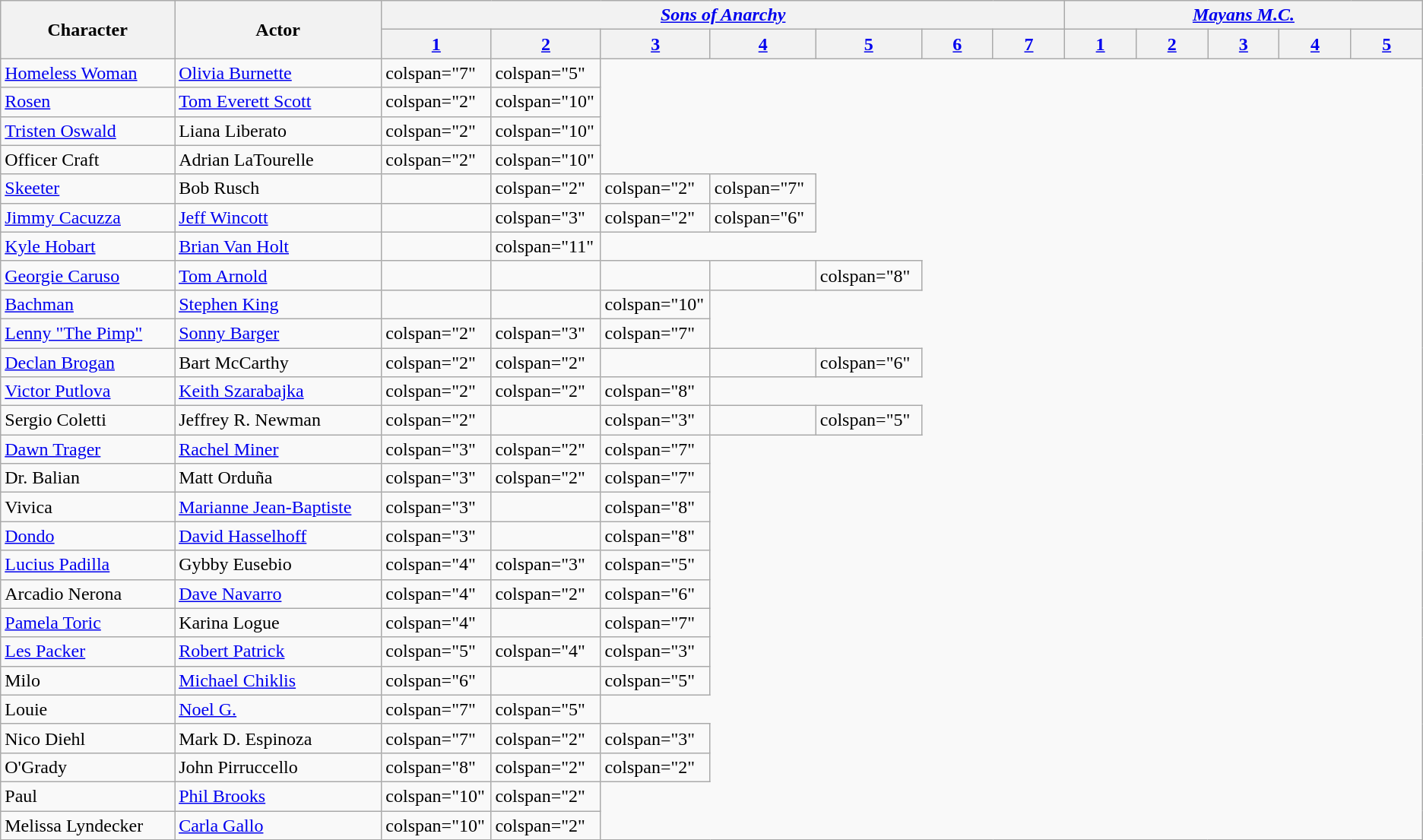<table class="wikitable plainrowheaders">
<tr>
<th rowspan="2" style="width:200px;">Character</th>
<th rowspan="2" style="width:250px;">Actor</th>
<th colspan="7"><em><a href='#'>Sons of Anarchy</a></em></th>
<th colspan="5"><em><a href='#'>Mayans M.C.</a></em></th>
</tr>
<tr>
<th style="width:90px;"><a href='#'>1</a></th>
<th style="width:90px;"><a href='#'>2</a></th>
<th style="width:90px;"><a href='#'>3</a></th>
<th style="width:90px;"><a href='#'>4</a></th>
<th style="width:90px;"><a href='#'>5</a></th>
<th style="width:90px;"><a href='#'>6</a></th>
<th style="width:90px;"><a href='#'>7</a></th>
<th style="width:90px;"><a href='#'>1</a></th>
<th style="width:90px;"><a href='#'>2</a></th>
<th style="width:90px;"><a href='#'>3</a></th>
<th style="width:90px;"><a href='#'>4</a></th>
<th style="width:90px;"><a href='#'>5</a></th>
</tr>
<tr>
<td><a href='#'>Homeless Woman</a></td>
<td><a href='#'>Olivia Burnette</a></td>
<td>colspan="7" </td>
<td>colspan="5" </td>
</tr>
<tr>
<td><a href='#'>Rosen</a></td>
<td><a href='#'>Tom Everett Scott</a></td>
<td>colspan="2" </td>
<td>colspan="10" </td>
</tr>
<tr>
<td><a href='#'>Tristen Oswald</a></td>
<td>Liana Liberato</td>
<td>colspan="2" </td>
<td>colspan="10" </td>
</tr>
<tr>
<td>Officer Craft</td>
<td>Adrian LaTourelle</td>
<td>colspan="2" </td>
<td>colspan="10" </td>
</tr>
<tr>
<td><a href='#'>Skeeter</a></td>
<td>Bob Rusch</td>
<td></td>
<td>colspan="2" </td>
<td>colspan="2" </td>
<td>colspan="7" </td>
</tr>
<tr>
<td><a href='#'>Jimmy Cacuzza</a></td>
<td><a href='#'>Jeff Wincott</a></td>
<td></td>
<td>colspan="3" </td>
<td>colspan="2" </td>
<td>colspan="6" </td>
</tr>
<tr>
<td><a href='#'>Kyle Hobart</a></td>
<td><a href='#'>Brian Van Holt</a></td>
<td></td>
<td>colspan="11" </td>
</tr>
<tr>
<td><a href='#'>Georgie Caruso</a></td>
<td><a href='#'>Tom Arnold</a></td>
<td></td>
<td></td>
<td></td>
<td></td>
<td>colspan="8" </td>
</tr>
<tr>
<td><a href='#'>Bachman</a></td>
<td><a href='#'>Stephen King</a></td>
<td></td>
<td></td>
<td>colspan="10" </td>
</tr>
<tr>
<td><a href='#'>Lenny "The Pimp"</a></td>
<td><a href='#'>Sonny Barger</a></td>
<td>colspan="2" </td>
<td>colspan="3" </td>
<td>colspan="7" </td>
</tr>
<tr>
<td><a href='#'>Declan Brogan</a></td>
<td>Bart McCarthy</td>
<td>colspan="2" </td>
<td>colspan="2" </td>
<td></td>
<td></td>
<td>colspan="6" </td>
</tr>
<tr>
<td><a href='#'>Victor Putlova</a></td>
<td><a href='#'>Keith Szarabajka</a></td>
<td>colspan="2" </td>
<td>colspan="2" </td>
<td>colspan="8" </td>
</tr>
<tr>
<td>Sergio Coletti</td>
<td>Jeffrey R. Newman</td>
<td>colspan="2" </td>
<td></td>
<td>colspan="3" </td>
<td></td>
<td>colspan="5" </td>
</tr>
<tr>
<td><a href='#'>Dawn Trager</a></td>
<td><a href='#'>Rachel Miner</a></td>
<td>colspan="3" </td>
<td>colspan="2" </td>
<td>colspan="7" </td>
</tr>
<tr>
<td>Dr. Balian</td>
<td>Matt Orduña</td>
<td>colspan="3" </td>
<td>colspan="2" </td>
<td>colspan="7" </td>
</tr>
<tr>
<td>Vivica</td>
<td><a href='#'>Marianne Jean-Baptiste</a></td>
<td>colspan="3" </td>
<td></td>
<td>colspan="8" </td>
</tr>
<tr>
<td><a href='#'>Dondo</a></td>
<td><a href='#'>David Hasselhoff</a></td>
<td>colspan="3" </td>
<td></td>
<td>colspan="8" </td>
</tr>
<tr>
<td><a href='#'>Lucius Padilla</a></td>
<td>Gybby Eusebio</td>
<td>colspan="4" </td>
<td>colspan="3" </td>
<td>colspan="5" </td>
</tr>
<tr>
<td>Arcadio Nerona</td>
<td><a href='#'>Dave Navarro</a></td>
<td>colspan="4" </td>
<td>colspan="2" </td>
<td>colspan="6" </td>
</tr>
<tr>
<td><a href='#'>Pamela Toric</a></td>
<td>Karina Logue</td>
<td>colspan="4" </td>
<td></td>
<td>colspan="7" </td>
</tr>
<tr>
<td><a href='#'>Les Packer</a></td>
<td><a href='#'>Robert Patrick</a></td>
<td>colspan="5" </td>
<td>colspan="4" </td>
<td>colspan="3" </td>
</tr>
<tr>
<td>Milo</td>
<td><a href='#'>Michael Chiklis</a></td>
<td>colspan="6" </td>
<td></td>
<td>colspan="5" </td>
</tr>
<tr>
<td>Louie</td>
<td><a href='#'>Noel G.</a></td>
<td>colspan="7" </td>
<td>colspan="5" </td>
</tr>
<tr>
<td>Nico Diehl</td>
<td>Mark D. Espinoza</td>
<td>colspan="7" </td>
<td>colspan="2" </td>
<td>colspan="3" </td>
</tr>
<tr>
<td>O'Grady</td>
<td>John Pirruccello</td>
<td>colspan="8" </td>
<td>colspan="2" </td>
<td>colspan="2" </td>
</tr>
<tr>
<td>Paul</td>
<td><a href='#'>Phil Brooks</a></td>
<td>colspan="10" </td>
<td>colspan="2" </td>
</tr>
<tr>
<td>Melissa Lyndecker</td>
<td><a href='#'>Carla Gallo</a></td>
<td>colspan="10" </td>
<td>colspan="2" </td>
</tr>
<tr>
</tr>
</table>
